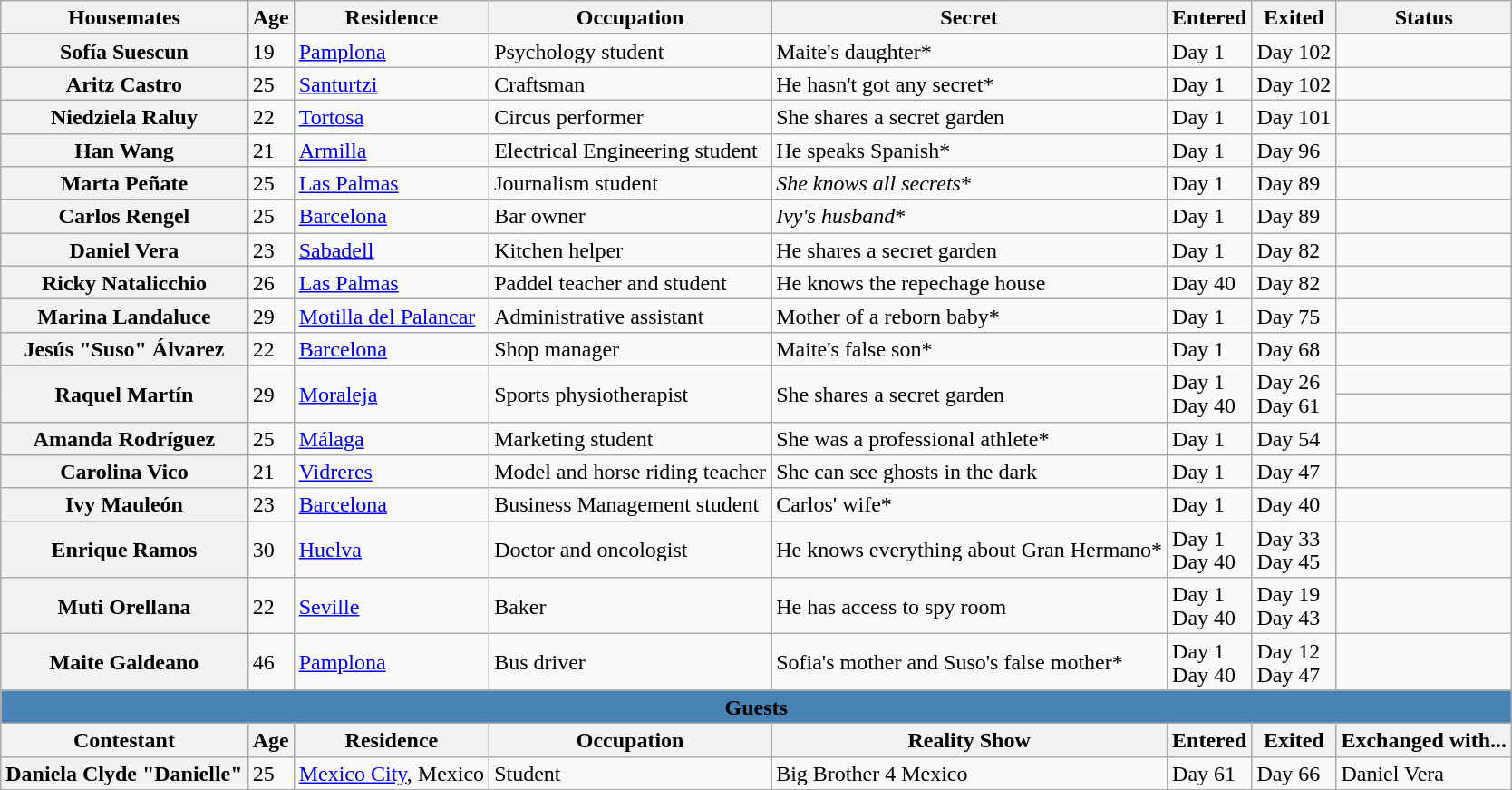<table class="wikitable sortable" style="text-align:left; line-height:17px; width:auto;">
<tr>
<th>Housemates</th>
<th>Age</th>
<th>Residence</th>
<th>Occupation</th>
<th>Secret</th>
<th>Entered</th>
<th>Exited</th>
<th>Status</th>
</tr>
<tr>
<th>Sofía Suescun</th>
<td>19</td>
<td><a href='#'>Pamplona</a></td>
<td>Psychology student</td>
<td>Maite's daughter*</td>
<td>Day 1</td>
<td>Day 102</td>
<td></td>
</tr>
<tr>
<th>Aritz Castro</th>
<td>25</td>
<td><a href='#'>Santurtzi</a></td>
<td>Craftsman</td>
<td>He hasn't got any secret*</td>
<td>Day 1</td>
<td>Day 102</td>
<td></td>
</tr>
<tr>
<th>Niedziela Raluy</th>
<td>22</td>
<td><a href='#'>Tortosa</a></td>
<td>Circus performer</td>
<td>She shares a secret garden</td>
<td>Day 1</td>
<td>Day 101</td>
<td></td>
</tr>
<tr>
<th>Han Wang</th>
<td>21</td>
<td><a href='#'>Armilla</a></td>
<td>Electrical Engineering student</td>
<td>He speaks Spanish*</td>
<td>Day 1</td>
<td>Day 96</td>
<td></td>
</tr>
<tr>
<th>Marta Peñate</th>
<td>25</td>
<td><a href='#'>Las Palmas</a></td>
<td>Journalism student</td>
<td><em>She knows all secrets</em>*</td>
<td>Day 1</td>
<td>Day 89</td>
<td></td>
</tr>
<tr>
<th>Carlos Rengel</th>
<td>25</td>
<td><a href='#'>Barcelona</a></td>
<td>Bar owner</td>
<td><em>Ivy's husband</em>*</td>
<td>Day 1</td>
<td>Day 89</td>
<td></td>
</tr>
<tr>
<th>Daniel Vera</th>
<td>23</td>
<td><a href='#'>Sabadell</a></td>
<td>Kitchen helper</td>
<td>He shares a secret garden</td>
<td>Day 1</td>
<td>Day 82</td>
<td></td>
</tr>
<tr>
<th>Ricky Natalicchio</th>
<td>26</td>
<td><a href='#'>Las Palmas</a></td>
<td>Paddel teacher and student</td>
<td>He knows the repechage house</td>
<td>Day 40</td>
<td>Day 82</td>
<td></td>
</tr>
<tr>
<th>Marina Landaluce</th>
<td>29</td>
<td><a href='#'>Motilla del Palancar</a></td>
<td>Administrative assistant</td>
<td>Mother of a reborn baby*</td>
<td>Day 1</td>
<td>Day 75</td>
<td></td>
</tr>
<tr>
<th>Jesús "Suso" Álvarez</th>
<td>22</td>
<td><a href='#'>Barcelona</a></td>
<td>Shop manager</td>
<td>Maite's false son*</td>
<td>Day 1</td>
<td>Day 68</td>
<td></td>
</tr>
<tr>
<th rowspan=2>Raquel Martín</th>
<td rowspan=2>29</td>
<td rowspan=2><a href='#'>Moraleja</a></td>
<td rowspan=2>Sports physiotherapist</td>
<td rowspan=2>She shares a secret garden</td>
<td rowspan=2>Day 1<br>Day 40</td>
<td rowspan=2>Day 26<br>Day 61</td>
<td></td>
</tr>
<tr>
<td></td>
</tr>
<tr>
<th>Amanda Rodríguez</th>
<td>25</td>
<td><a href='#'>Málaga</a></td>
<td>Marketing student</td>
<td>She was a professional athlete*</td>
<td>Day 1</td>
<td>Day 54</td>
<td></td>
</tr>
<tr>
<th>Carolina Vico</th>
<td>21</td>
<td><a href='#'>Vidreres</a></td>
<td>Model and horse riding teacher</td>
<td>She can see ghosts in the dark</td>
<td>Day 1</td>
<td>Day 47</td>
<td></td>
</tr>
<tr>
<th>Ivy Mauleón</th>
<td>23</td>
<td><a href='#'>Barcelona</a></td>
<td>Business Management student</td>
<td>Carlos' wife*</td>
<td>Day 1</td>
<td>Day 40</td>
<td></td>
</tr>
<tr>
<th>Enrique Ramos</th>
<td>30</td>
<td><a href='#'>Huelva</a></td>
<td>Doctor and oncologist</td>
<td>He knows everything about Gran Hermano*</td>
<td>Day 1<br>Day 40</td>
<td>Day 33<br>Day 45</td>
<td></td>
</tr>
<tr>
<th>Muti Orellana</th>
<td>22</td>
<td><a href='#'>Seville</a></td>
<td>Baker</td>
<td>He has access to spy room</td>
<td>Day 1<br>Day 40</td>
<td>Day 19<br>Day 43</td>
<td></td>
</tr>
<tr>
<th>Maite Galdeano</th>
<td>46</td>
<td><a href='#'>Pamplona</a></td>
<td>Bus driver</td>
<td>Sofia's mother and Suso's false mother*</td>
<td>Day 1<br>Day 40</td>
<td>Day 12<br>Day 47</td>
<td></td>
</tr>
<tr>
<td colspan=8 style="text-align:center" bgcolor="#4682B4"><span><strong>Guests</strong></span></td>
</tr>
<tr>
<th>Contestant</th>
<th>Age</th>
<th>Residence</th>
<th>Occupation</th>
<th>Reality Show</th>
<th>Entered</th>
<th>Exited</th>
<th>Exchanged with...</th>
</tr>
<tr>
<th>Daniela Clyde "Danielle"</th>
<td>25</td>
<td><a href='#'>Mexico City</a>, Mexico</td>
<td>Student</td>
<td>Big Brother 4 Mexico</td>
<td>Day 61</td>
<td>Day 66</td>
<td>Daniel Vera</td>
</tr>
</table>
